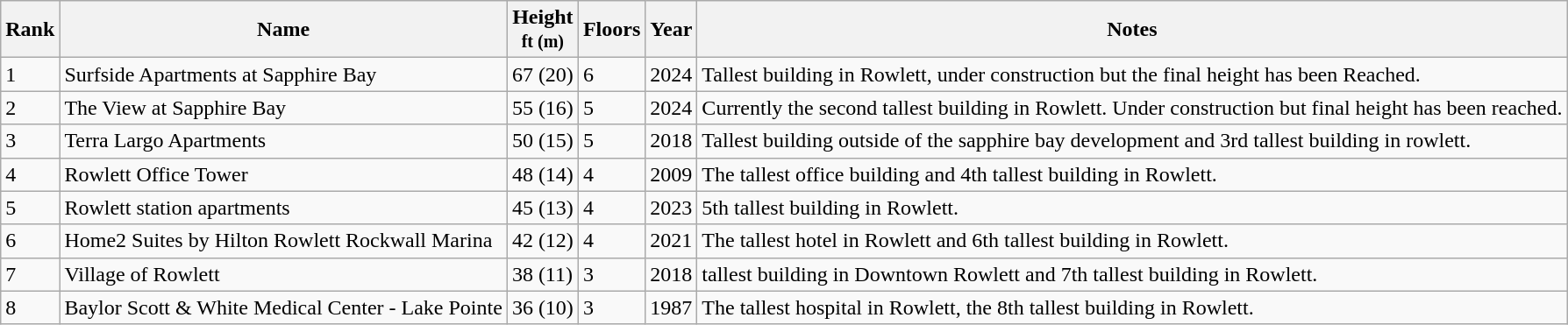<table class="wikitable sortable">
<tr>
<th>Rank</th>
<th>Name</th>
<th>Height<br><small>ft (m)</small></th>
<th>Floors</th>
<th>Year</th>
<th class="unsortable">Notes</th>
</tr>
<tr>
<td>1</td>
<td>Surfside Apartments at Sapphire Bay</td>
<td>67 (20)</td>
<td>6</td>
<td>2024</td>
<td>Tallest building in Rowlett, under construction but the final height has been Reached.</td>
</tr>
<tr>
<td>2</td>
<td>The View at Sapphire Bay</td>
<td>55 (16)</td>
<td>5</td>
<td>2024</td>
<td>Currently the second tallest building in Rowlett. Under construction but final height has been reached.</td>
</tr>
<tr>
<td>3</td>
<td>Terra Largo Apartments</td>
<td>50 (15)</td>
<td>5</td>
<td>2018</td>
<td>Tallest building outside of the sapphire bay development and 3rd tallest building in rowlett.</td>
</tr>
<tr>
<td>4</td>
<td>Rowlett Office Tower</td>
<td>48 (14)</td>
<td>4</td>
<td>2009</td>
<td>The tallest office building and 4th tallest building in Rowlett.</td>
</tr>
<tr>
<td>5</td>
<td>Rowlett station apartments</td>
<td>45 (13)</td>
<td>4</td>
<td>2023</td>
<td>5th tallest building in Rowlett.</td>
</tr>
<tr>
<td>6</td>
<td>Home2 Suites by Hilton Rowlett Rockwall Marina</td>
<td>42 (12)</td>
<td>4</td>
<td>2021</td>
<td>The tallest hotel in Rowlett and 6th tallest building in Rowlett.</td>
</tr>
<tr>
<td>7</td>
<td>Village of Rowlett</td>
<td>38 (11)</td>
<td>3</td>
<td>2018</td>
<td>tallest building in Downtown Rowlett and 7th tallest building in Rowlett.</td>
</tr>
<tr>
<td>8</td>
<td>Baylor Scott & White Medical Center - Lake Pointe</td>
<td>36 (10)</td>
<td>3</td>
<td>1987</td>
<td>The tallest hospital in Rowlett, the 8th tallest building in Rowlett.</td>
</tr>
</table>
